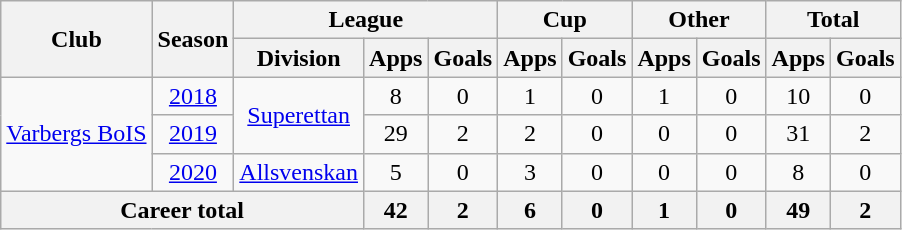<table class="wikitable" style="text-align: center">
<tr>
<th rowspan="2">Club</th>
<th rowspan="2">Season</th>
<th colspan="3">League</th>
<th colspan="2">Cup</th>
<th colspan="2">Other</th>
<th colspan="2">Total</th>
</tr>
<tr>
<th>Division</th>
<th>Apps</th>
<th>Goals</th>
<th>Apps</th>
<th>Goals</th>
<th>Apps</th>
<th>Goals</th>
<th>Apps</th>
<th>Goals</th>
</tr>
<tr>
<td rowspan="3"><a href='#'>Varbergs BoIS</a></td>
<td><a href='#'>2018</a></td>
<td rowspan="2"><a href='#'>Superettan</a></td>
<td>8</td>
<td>0</td>
<td>1</td>
<td>0</td>
<td>1</td>
<td>0</td>
<td>10</td>
<td>0</td>
</tr>
<tr>
<td><a href='#'>2019</a></td>
<td>29</td>
<td>2</td>
<td>2</td>
<td>0</td>
<td>0</td>
<td>0</td>
<td>31</td>
<td>2</td>
</tr>
<tr>
<td><a href='#'>2020</a></td>
<td><a href='#'>Allsvenskan</a></td>
<td>5</td>
<td>0</td>
<td>3</td>
<td>0</td>
<td>0</td>
<td>0</td>
<td>8</td>
<td>0</td>
</tr>
<tr>
<th colspan=3>Career total</th>
<th>42</th>
<th>2</th>
<th>6</th>
<th>0</th>
<th>1</th>
<th>0</th>
<th>49</th>
<th>2</th>
</tr>
</table>
